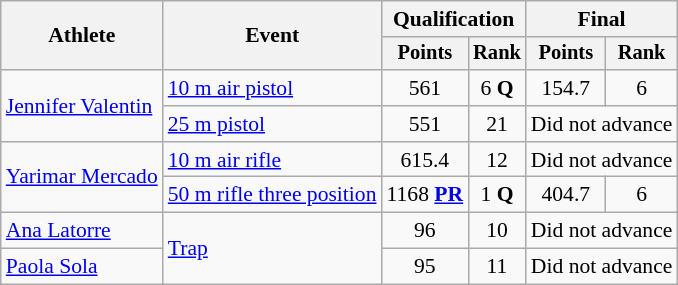<table class=wikitable style=font-size:90%;text-align:center>
<tr>
<th rowspan=2>Athlete</th>
<th rowspan=2>Event</th>
<th colspan=2>Qualification</th>
<th colspan=2>Final</th>
</tr>
<tr style=font-size:95%>
<th>Points</th>
<th>Rank</th>
<th>Points</th>
<th>Rank</th>
</tr>
<tr>
<td align=left rowspan=2><a href='#'>Jennifer Valentin</a></td>
<td align=left><a href='#'>10 m air pistol</a></td>
<td>561</td>
<td>6 <strong>Q</strong></td>
<td>154.7</td>
<td>6</td>
</tr>
<tr>
<td align=left><a href='#'>25 m pistol</a></td>
<td>551</td>
<td>21</td>
<td colspan=2>Did not advance</td>
</tr>
<tr>
<td align=left rowspan=2><a href='#'>Yarimar Mercado</a></td>
<td align=left><a href='#'>10 m air rifle</a></td>
<td>615.4</td>
<td>12</td>
<td colspan=2>Did not advance</td>
</tr>
<tr>
<td align=left><a href='#'>50 m rifle three position</a></td>
<td>1168 <strong><a href='#'>PR</a></strong></td>
<td>1 <strong>Q</strong></td>
<td>404.7</td>
<td>6</td>
</tr>
<tr>
<td align=left><a href='#'>Ana Latorre</a></td>
<td align=left rowspan=2><a href='#'>Trap</a></td>
<td>96</td>
<td>10</td>
<td colspan=2>Did not advance</td>
</tr>
<tr>
<td align=left><a href='#'>Paola Sola</a></td>
<td>95</td>
<td>11</td>
<td colspan=2>Did not advance</td>
</tr>
</table>
